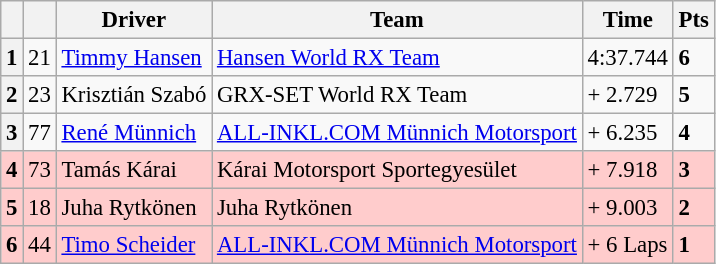<table class="wikitable" style="font-size:95%">
<tr>
<th></th>
<th></th>
<th>Driver</th>
<th>Team</th>
<th>Time</th>
<th>Pts</th>
</tr>
<tr>
<th>1</th>
<td>21</td>
<td> <a href='#'>Timmy Hansen</a></td>
<td><a href='#'>Hansen World RX Team</a></td>
<td>4:37.744</td>
<td><strong>6</strong></td>
</tr>
<tr>
<th>2</th>
<td>23</td>
<td> Krisztián Szabó</td>
<td>GRX-SET World RX Team</td>
<td>+ 2.729</td>
<td><strong>5</strong></td>
</tr>
<tr>
<th>3</th>
<td>77</td>
<td> <a href='#'>René Münnich</a></td>
<td><a href='#'>ALL-INKL.COM Münnich Motorsport</a></td>
<td>+ 6.235</td>
<td><strong>4</strong></td>
</tr>
<tr>
<th style="background:#ffcccc;">4</th>
<td style="background:#ffcccc;">73</td>
<td style="background:#ffcccc;"> Tamás Kárai</td>
<td style="background:#ffcccc;">Kárai Motorsport Sportegyesület</td>
<td style="background:#ffcccc;">+ 7.918</td>
<td style="background:#ffcccc;"><strong>3</strong></td>
</tr>
<tr>
<th style="background:#ffcccc;">5</th>
<td style="background:#ffcccc;">18</td>
<td style="background:#ffcccc;"> Juha Rytkönen</td>
<td style="background:#ffcccc;">Juha Rytkönen</td>
<td style="background:#ffcccc;">+ 9.003</td>
<td style="background:#ffcccc;"><strong>2</strong></td>
</tr>
<tr>
<th style="background:#ffcccc;">6</th>
<td style="background:#ffcccc;">44</td>
<td style="background:#ffcccc;"> <a href='#'>Timo Scheider</a></td>
<td style="background:#ffcccc;"><a href='#'>ALL-INKL.COM Münnich Motorsport</a></td>
<td style="background:#ffcccc;">+ 6 Laps</td>
<td style="background:#ffcccc;"><strong>1</strong></td>
</tr>
</table>
